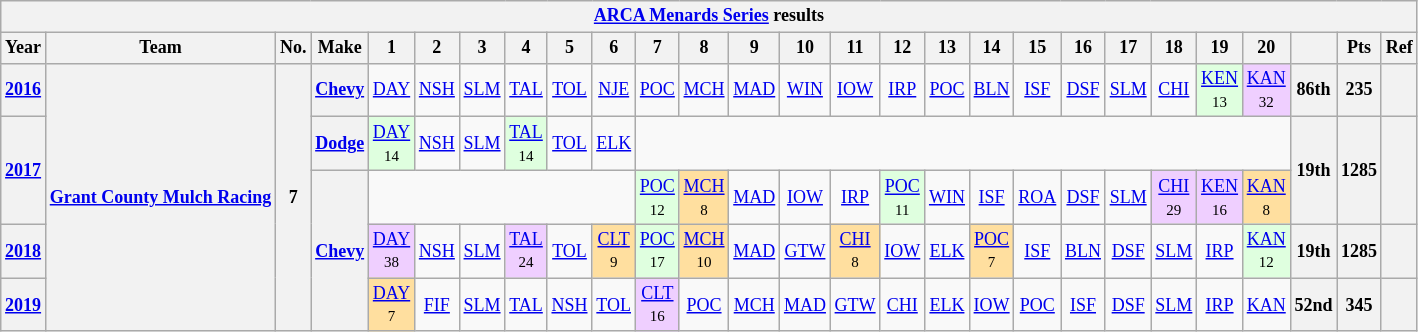<table class="wikitable" style="text-align:center; font-size:75%">
<tr>
<th colspan=27><a href='#'>ARCA Menards Series</a> results</th>
</tr>
<tr>
<th>Year</th>
<th>Team</th>
<th>No.</th>
<th>Make</th>
<th>1</th>
<th>2</th>
<th>3</th>
<th>4</th>
<th>5</th>
<th>6</th>
<th>7</th>
<th>8</th>
<th>9</th>
<th>10</th>
<th>11</th>
<th>12</th>
<th>13</th>
<th>14</th>
<th>15</th>
<th>16</th>
<th>17</th>
<th>18</th>
<th>19</th>
<th>20</th>
<th></th>
<th>Pts</th>
<th>Ref</th>
</tr>
<tr>
<th><a href='#'>2016</a></th>
<th rowspan=5><a href='#'>Grant County Mulch Racing</a></th>
<th rowspan=5>7</th>
<th><a href='#'>Chevy</a></th>
<td><a href='#'>DAY</a></td>
<td><a href='#'>NSH</a></td>
<td><a href='#'>SLM</a></td>
<td><a href='#'>TAL</a></td>
<td><a href='#'>TOL</a></td>
<td><a href='#'>NJE</a></td>
<td><a href='#'>POC</a></td>
<td><a href='#'>MCH</a></td>
<td><a href='#'>MAD</a></td>
<td><a href='#'>WIN</a></td>
<td><a href='#'>IOW</a></td>
<td><a href='#'>IRP</a></td>
<td><a href='#'>POC</a></td>
<td><a href='#'>BLN</a></td>
<td><a href='#'>ISF</a></td>
<td><a href='#'>DSF</a></td>
<td><a href='#'>SLM</a></td>
<td><a href='#'>CHI</a></td>
<td style="background:#DFFFDF;"><a href='#'>KEN</a><br><small>13</small></td>
<td style="background:#EFCFFF;"><a href='#'>KAN</a><br><small>32</small></td>
<th>86th</th>
<th>235</th>
<th></th>
</tr>
<tr>
<th rowspan=2><a href='#'>2017</a></th>
<th><a href='#'>Dodge</a></th>
<td style="background:#DFFFDF;"><a href='#'>DAY</a><br><small>14</small></td>
<td><a href='#'>NSH</a></td>
<td><a href='#'>SLM</a></td>
<td style="background:#DFFFDF;"><a href='#'>TAL</a><br><small>14</small></td>
<td><a href='#'>TOL</a></td>
<td><a href='#'>ELK</a></td>
<td colspan=14></td>
<th rowspan=2>19th</th>
<th rowspan=2>1285</th>
<th rowspan=2></th>
</tr>
<tr>
<th rowspan=3><a href='#'>Chevy</a></th>
<td colspan=6></td>
<td style="background:#DFFFDF;"><a href='#'>POC</a><br><small>12</small></td>
<td style="background:#FFDF9F;"><a href='#'>MCH</a><br><small>8</small></td>
<td><a href='#'>MAD</a></td>
<td><a href='#'>IOW</a></td>
<td><a href='#'>IRP</a></td>
<td style="background-color:#DFFFDF"><a href='#'>POC</a><br><small>11</small></td>
<td><a href='#'>WIN</a></td>
<td><a href='#'>ISF</a></td>
<td><a href='#'>ROA</a></td>
<td><a href='#'>DSF</a></td>
<td><a href='#'>SLM</a></td>
<td style="background:#EFCFFF;"><a href='#'>CHI</a><br><small>29</small></td>
<td style="background:#EFCFFF;"><a href='#'>KEN</a><br><small>16</small></td>
<td style="background:#FFDF9F;"><a href='#'>KAN</a><br><small>8</small></td>
</tr>
<tr>
<th><a href='#'>2018</a></th>
<td style="background:#EFCFFF;"><a href='#'>DAY</a><br><small>38</small></td>
<td><a href='#'>NSH</a></td>
<td><a href='#'>SLM</a></td>
<td style="background:#EFCFFF;"><a href='#'>TAL</a><br><small>24</small></td>
<td><a href='#'>TOL</a></td>
<td style="background:#FFDF9F;"><a href='#'>CLT</a><br><small>9</small></td>
<td style="background:#DFFFDF;"><a href='#'>POC</a><br><small>17</small></td>
<td style="background:#FFDF9F;"><a href='#'>MCH</a><br><small>10</small></td>
<td><a href='#'>MAD</a></td>
<td><a href='#'>GTW</a></td>
<td style="background:#FFDF9F;"><a href='#'>CHI</a><br><small>8</small></td>
<td><a href='#'>IOW</a></td>
<td><a href='#'>ELK</a></td>
<td style="background:#FFDF9F;"><a href='#'>POC</a><br><small>7</small></td>
<td><a href='#'>ISF</a></td>
<td><a href='#'>BLN</a></td>
<td><a href='#'>DSF</a></td>
<td><a href='#'>SLM</a></td>
<td><a href='#'>IRP</a></td>
<td style="background:#DFFFDF;"><a href='#'>KAN</a><br><small>12</small></td>
<th>19th</th>
<th>1285</th>
<th></th>
</tr>
<tr>
<th><a href='#'>2019</a></th>
<td style="background:#FFDF9F;"><a href='#'>DAY</a><br><small>7</small></td>
<td><a href='#'>FIF</a></td>
<td><a href='#'>SLM</a></td>
<td><a href='#'>TAL</a></td>
<td><a href='#'>NSH</a></td>
<td><a href='#'>TOL</a></td>
<td style="background:#EFCFFF;"><a href='#'>CLT</a><br><small>16</small></td>
<td><a href='#'>POC</a></td>
<td><a href='#'>MCH</a></td>
<td><a href='#'>MAD</a></td>
<td><a href='#'>GTW</a></td>
<td><a href='#'>CHI</a></td>
<td><a href='#'>ELK</a></td>
<td><a href='#'>IOW</a></td>
<td><a href='#'>POC</a></td>
<td><a href='#'>ISF</a></td>
<td><a href='#'>DSF</a></td>
<td><a href='#'>SLM</a></td>
<td><a href='#'>IRP</a></td>
<td><a href='#'>KAN</a></td>
<th>52nd</th>
<th>345</th>
<th></th>
</tr>
</table>
